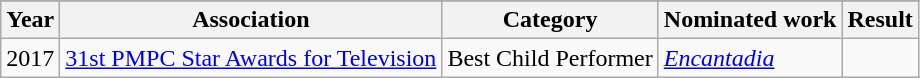<table class="wikitable sortable" background: #f9f9f9>
<tr bgcolor="#B0C4DE" align="center">
</tr>
<tr>
<th>Year</th>
<th>Association</th>
<th>Category</th>
<th>Nominated work</th>
<th>Result</th>
</tr>
<tr>
<td>2017</td>
<td><a href='#'>31st PMPC Star Awards for Television</a></td>
<td>Best Child Performer</td>
<td><em><a href='#'>Encantadia</a></em></td>
<td></td>
</tr>
</table>
